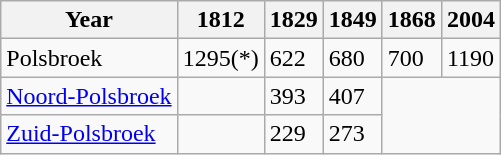<table class="wikitable">
<tr>
<th>Year</th>
<th>1812 </th>
<th>1829 </th>
<th>1849 </th>
<th>1868 </th>
<th>2004 </th>
</tr>
<tr>
<td>Polsbroek</td>
<td>1295(*)</td>
<td>622</td>
<td>680</td>
<td>700</td>
<td>1190</td>
</tr>
<tr>
<td><a href='#'>Noord-Polsbroek</a></td>
<td></td>
<td>393</td>
<td>407</td>
</tr>
<tr>
<td><a href='#'>Zuid-Polsbroek</a></td>
<td></td>
<td>229</td>
<td>273</td>
</tr>
</table>
